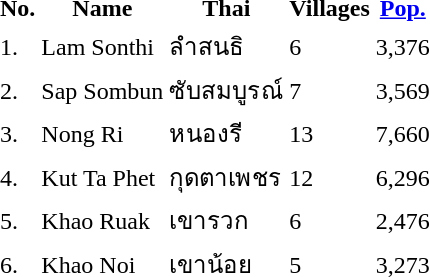<table>
<tr valign=top>
<td><br><table>
<tr>
<th>No.</th>
<th>Name</th>
<th>Thai</th>
<th>Villages</th>
<th><a href='#'>Pop.</a></th>
</tr>
<tr>
<td>1.</td>
<td>Lam Sonthi</td>
<td>ลำสนธิ</td>
<td>6</td>
<td>3,376</td>
</tr>
<tr>
<td>2.</td>
<td>Sap Sombun</td>
<td>ซับสมบูรณ์</td>
<td>7</td>
<td>3,569</td>
</tr>
<tr>
<td>3.</td>
<td>Nong Ri</td>
<td>หนองรี</td>
<td>13</td>
<td>7,660</td>
</tr>
<tr>
<td>4.</td>
<td>Kut Ta Phet</td>
<td>กุดตาเพชร</td>
<td>12</td>
<td>6,296</td>
</tr>
<tr>
<td>5.</td>
<td>Khao Ruak</td>
<td>เขารวก</td>
<td>6</td>
<td>2,476</td>
</tr>
<tr>
<td>6.</td>
<td>Khao Noi</td>
<td>เขาน้อย</td>
<td>5</td>
<td>3,273</td>
</tr>
</table>
</td>
<td> </td>
</tr>
</table>
